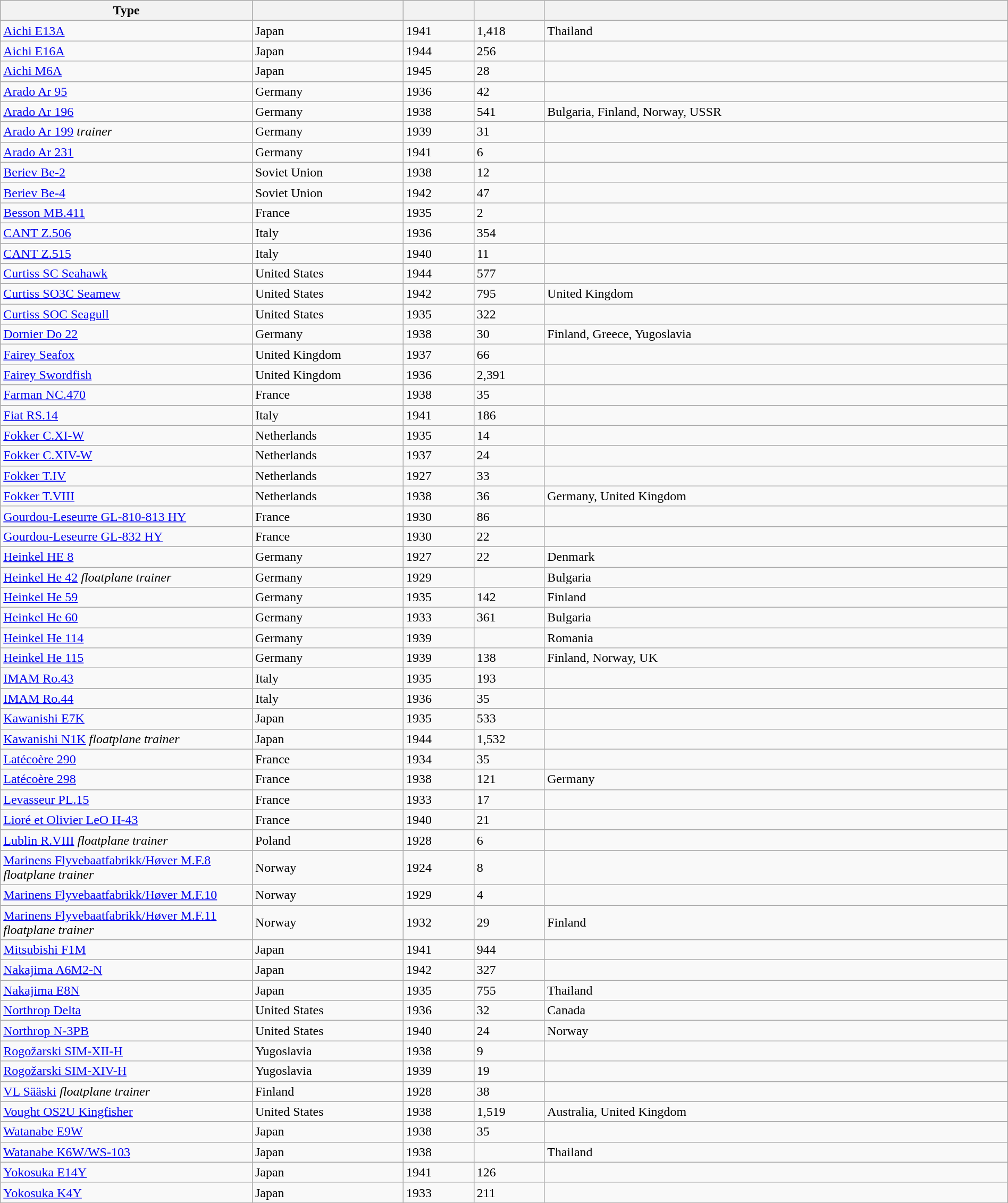<table class="wikitable sortable" border=1 style=width:100%>
<tr>
<th style=width:25%>Type</th>
<th style=width:15%></th>
<th style=width:7%></th>
<th style=width:7%></th>
<th></th>
</tr>
<tr>
<td><a href='#'>Aichi E13A</a></td>
<td>Japan</td>
<td>1941</td>
<td>1,418</td>
<td>Thailand</td>
</tr>
<tr>
<td><a href='#'>Aichi E16A</a></td>
<td>Japan</td>
<td>1944</td>
<td>256</td>
<td></td>
</tr>
<tr>
<td><a href='#'>Aichi M6A</a></td>
<td>Japan</td>
<td>1945</td>
<td>28</td>
<td></td>
</tr>
<tr>
<td><a href='#'>Arado Ar 95</a></td>
<td>Germany</td>
<td>1936</td>
<td>42</td>
<td></td>
</tr>
<tr>
<td><a href='#'>Arado Ar 196</a></td>
<td>Germany</td>
<td>1938</td>
<td>541</td>
<td>Bulgaria, Finland, Norway, USSR</td>
</tr>
<tr>
<td><a href='#'>Arado Ar 199</a> <em>trainer</em></td>
<td>Germany</td>
<td>1939</td>
<td>31</td>
<td></td>
</tr>
<tr>
<td><a href='#'>Arado Ar 231</a></td>
<td>Germany</td>
<td>1941</td>
<td>6</td>
<td></td>
</tr>
<tr>
<td><a href='#'>Beriev Be-2</a></td>
<td>Soviet Union</td>
<td>1938</td>
<td>12</td>
<td></td>
</tr>
<tr>
<td><a href='#'>Beriev Be-4</a></td>
<td>Soviet Union</td>
<td>1942</td>
<td>47</td>
<td></td>
</tr>
<tr>
<td><a href='#'>Besson MB.411</a></td>
<td>France</td>
<td>1935</td>
<td>2</td>
<td></td>
</tr>
<tr>
<td><a href='#'>CANT Z.506</a></td>
<td>Italy</td>
<td>1936</td>
<td>354</td>
<td></td>
</tr>
<tr>
<td><a href='#'>CANT Z.515</a></td>
<td>Italy</td>
<td>1940</td>
<td>11</td>
<td></td>
</tr>
<tr>
<td><a href='#'>Curtiss SC Seahawk</a></td>
<td>United States</td>
<td>1944</td>
<td>577</td>
<td></td>
</tr>
<tr>
<td><a href='#'>Curtiss SO3C Seamew</a></td>
<td>United States</td>
<td>1942</td>
<td>795</td>
<td>United Kingdom</td>
</tr>
<tr>
<td><a href='#'>Curtiss SOC Seagull</a></td>
<td>United States</td>
<td>1935</td>
<td>322</td>
<td></td>
</tr>
<tr>
<td><a href='#'>Dornier Do 22</a></td>
<td>Germany</td>
<td>1938</td>
<td>30</td>
<td>Finland, Greece, Yugoslavia</td>
</tr>
<tr>
<td><a href='#'>Fairey Seafox</a></td>
<td>United Kingdom</td>
<td>1937</td>
<td>66</td>
<td></td>
</tr>
<tr>
<td><a href='#'>Fairey Swordfish</a></td>
<td>United Kingdom</td>
<td>1936</td>
<td>2,391</td>
<td></td>
</tr>
<tr>
<td><a href='#'>Farman NC.470</a></td>
<td>France</td>
<td>1938</td>
<td>35</td>
<td></td>
</tr>
<tr>
<td><a href='#'>Fiat RS.14</a></td>
<td>Italy</td>
<td>1941</td>
<td>186</td>
<td></td>
</tr>
<tr>
<td><a href='#'>Fokker C.XI-W</a></td>
<td>Netherlands</td>
<td>1935</td>
<td>14</td>
<td></td>
</tr>
<tr>
<td><a href='#'>Fokker C.XIV-W</a></td>
<td>Netherlands</td>
<td>1937</td>
<td>24</td>
<td></td>
</tr>
<tr>
<td><a href='#'>Fokker T.IV</a></td>
<td>Netherlands</td>
<td>1927</td>
<td>33</td>
<td></td>
</tr>
<tr>
<td><a href='#'>Fokker T.VIII</a></td>
<td>Netherlands</td>
<td>1938</td>
<td>36</td>
<td>Germany, United Kingdom</td>
</tr>
<tr>
<td><a href='#'>Gourdou-Leseurre GL-810-813 HY</a></td>
<td>France</td>
<td>1930</td>
<td>86</td>
<td></td>
</tr>
<tr>
<td><a href='#'>Gourdou-Leseurre GL-832 HY</a></td>
<td>France</td>
<td>1930</td>
<td>22</td>
<td></td>
</tr>
<tr>
<td><a href='#'>Heinkel HE 8</a></td>
<td>Germany</td>
<td>1927</td>
<td>22</td>
<td>Denmark</td>
</tr>
<tr>
<td><a href='#'>Heinkel He 42</a> <em>floatplane trainer</em></td>
<td>Germany</td>
<td>1929</td>
<td></td>
<td>Bulgaria</td>
</tr>
<tr>
<td><a href='#'>Heinkel He 59</a></td>
<td>Germany</td>
<td>1935</td>
<td>142</td>
<td>Finland</td>
</tr>
<tr>
<td><a href='#'>Heinkel He 60</a></td>
<td>Germany</td>
<td>1933</td>
<td>361</td>
<td>Bulgaria</td>
</tr>
<tr>
<td><a href='#'>Heinkel He 114</a></td>
<td>Germany</td>
<td>1939</td>
<td></td>
<td>Romania</td>
</tr>
<tr>
<td><a href='#'>Heinkel He 115</a></td>
<td>Germany</td>
<td>1939</td>
<td>138</td>
<td>Finland, Norway, UK</td>
</tr>
<tr>
<td><a href='#'>IMAM Ro.43</a></td>
<td>Italy</td>
<td>1935</td>
<td>193</td>
<td></td>
</tr>
<tr>
<td><a href='#'>IMAM Ro.44</a></td>
<td>Italy</td>
<td>1936</td>
<td>35</td>
<td></td>
</tr>
<tr>
<td><a href='#'>Kawanishi E7K</a></td>
<td>Japan</td>
<td>1935</td>
<td>533</td>
<td></td>
</tr>
<tr>
<td><a href='#'>Kawanishi N1K</a> <em>floatplane trainer</em></td>
<td>Japan</td>
<td>1944</td>
<td>1,532</td>
<td></td>
</tr>
<tr>
<td><a href='#'>Latécoère 290</a></td>
<td>France</td>
<td>1934</td>
<td>35</td>
<td></td>
</tr>
<tr>
<td><a href='#'>Latécoère 298</a></td>
<td>France</td>
<td>1938</td>
<td>121</td>
<td>Germany</td>
</tr>
<tr>
<td><a href='#'>Levasseur PL.15</a></td>
<td>France</td>
<td>1933</td>
<td>17</td>
<td></td>
</tr>
<tr>
<td><a href='#'>Lioré et Olivier LeO H-43</a></td>
<td>France</td>
<td>1940</td>
<td>21</td>
<td></td>
</tr>
<tr>
<td><a href='#'>Lublin R.VIII</a> <em>floatplane trainer</em></td>
<td>Poland</td>
<td>1928</td>
<td>6</td>
<td></td>
</tr>
<tr>
<td><a href='#'>Marinens Flyvebaatfabrikk/Høver M.F.8</a> <em>floatplane trainer</em></td>
<td>Norway</td>
<td>1924</td>
<td>8</td>
<td></td>
</tr>
<tr>
<td><a href='#'>Marinens Flyvebaatfabrikk/Høver M.F.10</a></td>
<td>Norway</td>
<td>1929</td>
<td>4</td>
<td></td>
</tr>
<tr>
<td><a href='#'>Marinens Flyvebaatfabrikk/Høver M.F.11</a> <em>floatplane trainer</em></td>
<td>Norway</td>
<td>1932</td>
<td>29</td>
<td>Finland</td>
</tr>
<tr>
<td><a href='#'>Mitsubishi F1M</a></td>
<td>Japan</td>
<td>1941</td>
<td>944</td>
<td></td>
</tr>
<tr>
<td><a href='#'>Nakajima A6M2-N</a></td>
<td>Japan</td>
<td>1942</td>
<td>327</td>
<td></td>
</tr>
<tr>
<td><a href='#'>Nakajima E8N</a></td>
<td>Japan</td>
<td>1935</td>
<td>755</td>
<td>Thailand</td>
</tr>
<tr>
<td><a href='#'>Northrop Delta</a></td>
<td>United States</td>
<td>1936</td>
<td>32</td>
<td>Canada</td>
</tr>
<tr>
<td><a href='#'>Northrop N-3PB</a></td>
<td>United States</td>
<td>1940</td>
<td>24</td>
<td>Norway</td>
</tr>
<tr>
<td><a href='#'>Rogožarski SIM-XII-H</a></td>
<td>Yugoslavia</td>
<td>1938</td>
<td>9</td>
<td></td>
</tr>
<tr>
<td><a href='#'>Rogožarski SIM-XIV-H</a></td>
<td>Yugoslavia</td>
<td>1939</td>
<td>19</td>
<td></td>
</tr>
<tr>
<td><a href='#'>VL Sääski</a> <em>floatplane trainer</em></td>
<td>Finland</td>
<td>1928</td>
<td>38</td>
<td></td>
</tr>
<tr>
<td><a href='#'>Vought OS2U Kingfisher</a></td>
<td>United States</td>
<td>1938</td>
<td>1,519</td>
<td>Australia, United Kingdom</td>
</tr>
<tr>
<td><a href='#'>Watanabe E9W</a></td>
<td>Japan</td>
<td>1938</td>
<td>35</td>
<td></td>
</tr>
<tr>
<td><a href='#'>Watanabe K6W/WS-103</a></td>
<td>Japan</td>
<td>1938</td>
<td></td>
<td>Thailand</td>
</tr>
<tr>
<td><a href='#'>Yokosuka E14Y</a></td>
<td>Japan</td>
<td>1941</td>
<td>126</td>
<td></td>
</tr>
<tr>
<td><a href='#'>Yokosuka K4Y</a></td>
<td>Japan</td>
<td>1933</td>
<td>211</td>
<td></td>
</tr>
</table>
